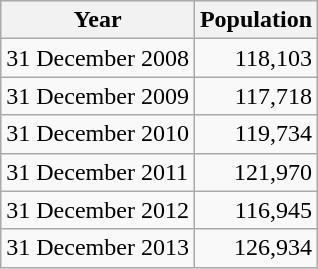<table class="wikitable">
<tr style="background:#efefef;">
<th>Year</th>
<th>Population</th>
</tr>
<tr>
<td>31 December 2008</td>
<td style="text-align:right;">118,103</td>
</tr>
<tr>
<td>31 December 2009</td>
<td style="text-align:right;">117,718</td>
</tr>
<tr>
<td>31 December 2010</td>
<td style="text-align:right;">119,734</td>
</tr>
<tr>
<td>31 December 2011</td>
<td style="text-align:right;">121,970</td>
</tr>
<tr>
<td>31 December 2012</td>
<td style="text-align:right;">116,945</td>
</tr>
<tr>
<td>31 December 2013</td>
<td style="text-align:right;">126,934</td>
</tr>
</table>
